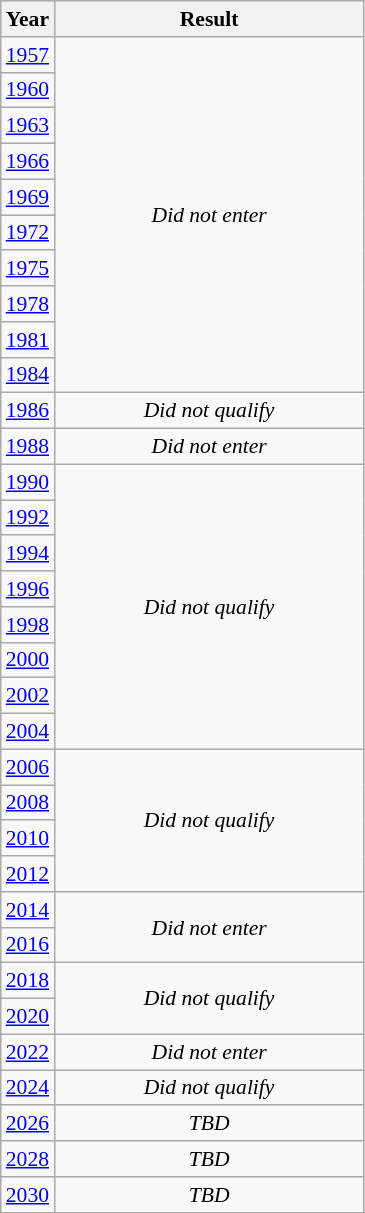<table class="wikitable" style="text-align: center; font-size:90%">
<tr>
<th>Year</th>
<th style="width:200px">Result</th>
</tr>
<tr>
<td> <a href='#'>1957</a></td>
<td rowspan="10"><em>Did not enter</em></td>
</tr>
<tr>
<td> <a href='#'>1960</a></td>
</tr>
<tr>
<td> <a href='#'>1963</a></td>
</tr>
<tr>
<td> <a href='#'>1966</a></td>
</tr>
<tr>
<td> <a href='#'>1969</a></td>
</tr>
<tr>
<td> <a href='#'>1972</a></td>
</tr>
<tr>
<td> <a href='#'>1975</a></td>
</tr>
<tr>
<td> <a href='#'>1978</a></td>
</tr>
<tr>
<td> <a href='#'>1981</a></td>
</tr>
<tr>
<td> <a href='#'>1984</a></td>
</tr>
<tr>
<td> <a href='#'>1986</a></td>
<td><em>Did not qualify</em></td>
</tr>
<tr>
<td> <a href='#'>1988</a></td>
<td><em>Did not enter</em></td>
</tr>
<tr>
<td> <a href='#'>1990</a></td>
<td rowspan="8"><em>Did not qualify</em></td>
</tr>
<tr>
<td> <a href='#'>1992</a></td>
</tr>
<tr>
<td> <a href='#'>1994</a></td>
</tr>
<tr>
<td> <a href='#'>1996</a></td>
</tr>
<tr>
<td> <a href='#'>1998</a></td>
</tr>
<tr>
<td> <a href='#'>2000</a></td>
</tr>
<tr>
<td> <a href='#'>2002</a></td>
</tr>
<tr>
<td> <a href='#'>2004</a></td>
</tr>
<tr>
<td> <a href='#'>2006</a></td>
<td rowspan="4"><em>Did not qualify</em></td>
</tr>
<tr>
<td> <a href='#'>2008</a></td>
</tr>
<tr>
<td> <a href='#'>2010</a></td>
</tr>
<tr>
<td> <a href='#'>2012</a></td>
</tr>
<tr>
<td> <a href='#'>2014</a></td>
<td rowspan="2"><em>Did not enter</em></td>
</tr>
<tr>
<td> <a href='#'>2016</a></td>
</tr>
<tr>
<td> <a href='#'>2018</a></td>
<td rowspan="2"><em>Did not qualify</em></td>
</tr>
<tr>
<td> <a href='#'>2020</a></td>
</tr>
<tr>
<td> <a href='#'>2022</a></td>
<td><em>Did not enter</em></td>
</tr>
<tr>
<td> <a href='#'>2024</a></td>
<td><em>Did not qualify</em></td>
</tr>
<tr>
<td> <a href='#'>2026</a></td>
<td><em>TBD</em></td>
</tr>
<tr>
<td> <a href='#'>2028</a></td>
<td><em>TBD</em></td>
</tr>
<tr>
<td> <a href='#'>2030</a></td>
<td><em>TBD</em></td>
</tr>
</table>
